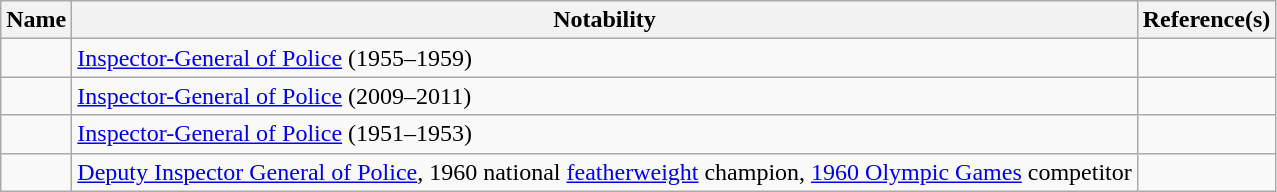<table class="wikitable sortable">
<tr>
<th>Name</th>
<th class="unsortable">Notability</th>
<th class="unsortable">Reference(s)</th>
</tr>
<tr>
<td></td>
<td><a href='#'>Inspector-General of Police</a> (1955–1959)</td>
<td></td>
</tr>
<tr>
<td></td>
<td><a href='#'>Inspector-General of Police</a> (2009–2011)</td>
<td></td>
</tr>
<tr>
<td></td>
<td><a href='#'>Inspector-General of Police</a> (1951–1953)</td>
<td></td>
</tr>
<tr>
<td></td>
<td><a href='#'>Deputy Inspector General of Police</a>, 1960 national <a href='#'>featherweight</a> champion, <a href='#'>1960 Olympic Games</a> competitor</td>
<td></td>
</tr>
</table>
